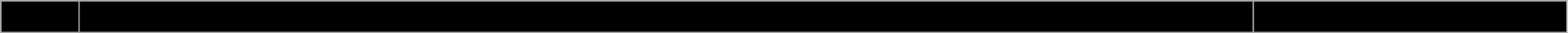<table class="wikitable" border="1" style="width:98%">
<tr>
<th style="background:#000" width="5%"></th>
<th style="background:#000"></th>
<th style="background:#000" width="20%"><br>
























</th>
</tr>
</table>
